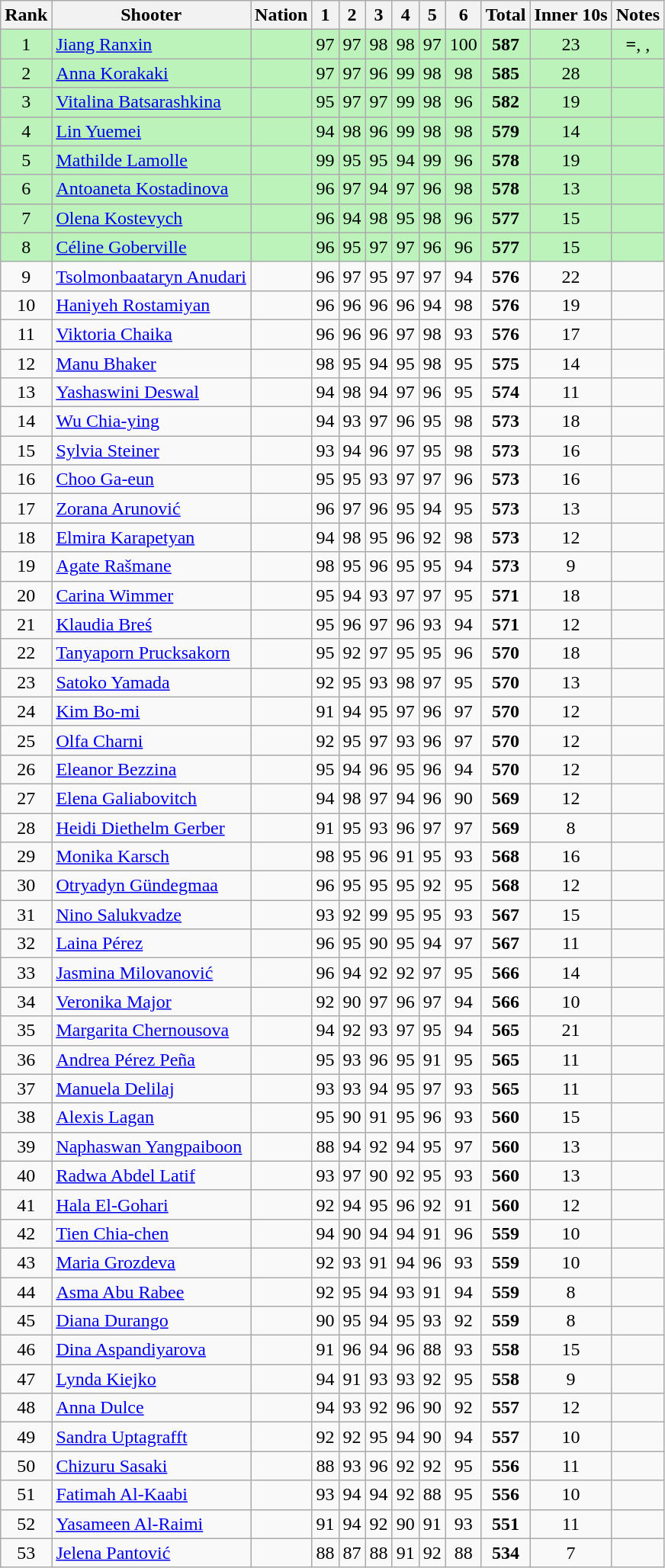<table class="wikitable sortable" style="text-align:center">
<tr>
<th>Rank</th>
<th>Shooter</th>
<th>Nation</th>
<th>1</th>
<th>2</th>
<th>3</th>
<th>4</th>
<th>5</th>
<th>6</th>
<th>Total</th>
<th>Inner 10s</th>
<th>Notes</th>
</tr>
<tr bgcolor=#bbf3bb>
<td>1</td>
<td align=left><a href='#'>Jiang Ranxin</a></td>
<td align=left></td>
<td>97</td>
<td>97</td>
<td>98</td>
<td>98</td>
<td>97</td>
<td>100</td>
<td><strong>587</strong></td>
<td>23</td>
<td><strong>=</strong>, , </td>
</tr>
<tr bgcolor=#bbf3bb>
<td>2</td>
<td align=left><a href='#'>Anna Korakaki</a></td>
<td align=left></td>
<td>97</td>
<td>97</td>
<td>96</td>
<td>99</td>
<td>98</td>
<td>98</td>
<td><strong>585</strong></td>
<td>28</td>
<td></td>
</tr>
<tr bgcolor=#bbf3bb>
<td>3</td>
<td align=left><a href='#'>Vitalina Batsarashkina</a></td>
<td align=left></td>
<td>95</td>
<td>97</td>
<td>97</td>
<td>99</td>
<td>98</td>
<td>96</td>
<td><strong>582</strong></td>
<td>19</td>
<td></td>
</tr>
<tr bgcolor=#bbf3bb>
<td>4</td>
<td align=left><a href='#'>Lin Yuemei</a></td>
<td align=left></td>
<td>94</td>
<td>98</td>
<td>96</td>
<td>99</td>
<td>98</td>
<td>98</td>
<td><strong>579</strong></td>
<td>14</td>
<td></td>
</tr>
<tr bgcolor=#bbf3bb>
<td>5</td>
<td align=left><a href='#'>Mathilde Lamolle</a></td>
<td align=left></td>
<td>99</td>
<td>95</td>
<td>95</td>
<td>94</td>
<td>99</td>
<td>96</td>
<td><strong>578</strong></td>
<td>19</td>
<td></td>
</tr>
<tr bgcolor=#bbf3bb>
<td>6</td>
<td align=left><a href='#'>Antoaneta Kostadinova</a></td>
<td align=left></td>
<td>96</td>
<td>97</td>
<td>94</td>
<td>97</td>
<td>96</td>
<td>98</td>
<td><strong>578</strong></td>
<td>13</td>
<td></td>
</tr>
<tr bgcolor=#bbf3bb>
<td>7</td>
<td align=left><a href='#'>Olena Kostevych</a></td>
<td align=left></td>
<td>96</td>
<td>94</td>
<td>98</td>
<td>95</td>
<td>98</td>
<td>96</td>
<td><strong>577</strong></td>
<td>15</td>
<td></td>
</tr>
<tr bgcolor=#bbf3bb>
<td>8</td>
<td align=left><a href='#'>Céline Goberville</a></td>
<td align=left></td>
<td>96</td>
<td>95</td>
<td>97</td>
<td>97</td>
<td>96</td>
<td>96</td>
<td><strong>577</strong></td>
<td>15</td>
<td></td>
</tr>
<tr>
<td>9</td>
<td align=left><a href='#'>Tsolmonbaataryn Anudari</a></td>
<td align=left></td>
<td>96</td>
<td>97</td>
<td>95</td>
<td>97</td>
<td>97</td>
<td>94</td>
<td><strong>576</strong></td>
<td>22</td>
<td></td>
</tr>
<tr>
<td>10</td>
<td align=left><a href='#'>Haniyeh Rostamiyan</a></td>
<td align=left></td>
<td>96</td>
<td>96</td>
<td>96</td>
<td>96</td>
<td>94</td>
<td>98</td>
<td><strong>576</strong></td>
<td>19</td>
<td></td>
</tr>
<tr>
<td>11</td>
<td align=left><a href='#'>Viktoria Chaika</a></td>
<td align=left></td>
<td>96</td>
<td>96</td>
<td>96</td>
<td>97</td>
<td>98</td>
<td>93</td>
<td><strong>576</strong></td>
<td>17</td>
<td></td>
</tr>
<tr>
<td>12</td>
<td align=left><a href='#'>Manu Bhaker</a></td>
<td align=left></td>
<td>98</td>
<td>95</td>
<td>94</td>
<td>95</td>
<td>98</td>
<td>95</td>
<td><strong>575</strong></td>
<td>14</td>
<td></td>
</tr>
<tr>
<td>13</td>
<td align=left><a href='#'>Yashaswini Deswal</a></td>
<td align=left></td>
<td>94</td>
<td>98</td>
<td>94</td>
<td>97</td>
<td>96</td>
<td>95</td>
<td><strong>574</strong></td>
<td>11</td>
<td></td>
</tr>
<tr>
<td>14</td>
<td align=left><a href='#'>Wu Chia-ying</a></td>
<td align=left></td>
<td>94</td>
<td>93</td>
<td>97</td>
<td>96</td>
<td>95</td>
<td>98</td>
<td><strong>573</strong></td>
<td>18</td>
<td></td>
</tr>
<tr>
<td>15</td>
<td align=left><a href='#'>Sylvia Steiner</a></td>
<td align=left></td>
<td>93</td>
<td>94</td>
<td>96</td>
<td>97</td>
<td>95</td>
<td>98</td>
<td><strong>573</strong></td>
<td>16</td>
<td></td>
</tr>
<tr>
<td>16</td>
<td align=left><a href='#'>Choo Ga-eun</a></td>
<td align=left></td>
<td>95</td>
<td>95</td>
<td>93</td>
<td>97</td>
<td>97</td>
<td>96</td>
<td><strong>573</strong></td>
<td>16</td>
<td></td>
</tr>
<tr>
<td>17</td>
<td align=left><a href='#'>Zorana Arunović</a></td>
<td align=left></td>
<td>96</td>
<td>97</td>
<td>96</td>
<td>95</td>
<td>94</td>
<td>95</td>
<td><strong>573</strong></td>
<td>13</td>
<td></td>
</tr>
<tr>
<td>18</td>
<td align=left><a href='#'>Elmira Karapetyan</a></td>
<td align=left></td>
<td>94</td>
<td>98</td>
<td>95</td>
<td>96</td>
<td>92</td>
<td>98</td>
<td><strong>573</strong></td>
<td>12</td>
<td></td>
</tr>
<tr>
<td>19</td>
<td align=left><a href='#'>Agate Rašmane</a></td>
<td align=left></td>
<td>98</td>
<td>95</td>
<td>96</td>
<td>95</td>
<td>95</td>
<td>94</td>
<td><strong>573</strong></td>
<td>9</td>
<td></td>
</tr>
<tr>
<td>20</td>
<td align=left><a href='#'>Carina Wimmer</a></td>
<td align=left></td>
<td>95</td>
<td>94</td>
<td>93</td>
<td>97</td>
<td>97</td>
<td>95</td>
<td><strong>571</strong></td>
<td>18</td>
<td></td>
</tr>
<tr>
<td>21</td>
<td align=left><a href='#'>Klaudia Breś</a></td>
<td align=left></td>
<td>95</td>
<td>96</td>
<td>97</td>
<td>96</td>
<td>93</td>
<td>94</td>
<td><strong>571</strong></td>
<td>12</td>
<td></td>
</tr>
<tr>
<td>22</td>
<td align=left><a href='#'>Tanyaporn Prucksakorn</a></td>
<td align=left></td>
<td>95</td>
<td>92</td>
<td>97</td>
<td>95</td>
<td>95</td>
<td>96</td>
<td><strong>570</strong></td>
<td>18</td>
<td></td>
</tr>
<tr>
<td>23</td>
<td align=left><a href='#'>Satoko Yamada</a></td>
<td align=left></td>
<td>92</td>
<td>95</td>
<td>93</td>
<td>98</td>
<td>97</td>
<td>95</td>
<td><strong>570</strong></td>
<td>13</td>
<td></td>
</tr>
<tr>
<td>24</td>
<td align=left><a href='#'>Kim Bo-mi</a></td>
<td align=left></td>
<td>91</td>
<td>94</td>
<td>95</td>
<td>97</td>
<td>96</td>
<td>97</td>
<td><strong>570</strong></td>
<td>12</td>
<td></td>
</tr>
<tr>
<td>25</td>
<td align=left><a href='#'>Olfa Charni</a></td>
<td align=left></td>
<td>92</td>
<td>95</td>
<td>97</td>
<td>93</td>
<td>96</td>
<td>97</td>
<td><strong>570</strong></td>
<td>12</td>
<td></td>
</tr>
<tr>
<td>26</td>
<td align=left><a href='#'>Eleanor Bezzina</a></td>
<td align=left></td>
<td>95</td>
<td>94</td>
<td>96</td>
<td>95</td>
<td>96</td>
<td>94</td>
<td><strong>570</strong></td>
<td>12</td>
<td></td>
</tr>
<tr>
<td>27</td>
<td align=left><a href='#'>Elena Galiabovitch</a></td>
<td align=left></td>
<td>94</td>
<td>98</td>
<td>97</td>
<td>94</td>
<td>96</td>
<td>90</td>
<td><strong>569</strong></td>
<td>12</td>
<td></td>
</tr>
<tr>
<td>28</td>
<td align=left><a href='#'>Heidi Diethelm Gerber</a></td>
<td align=left></td>
<td>91</td>
<td>95</td>
<td>93</td>
<td>96</td>
<td>97</td>
<td>97</td>
<td><strong>569</strong></td>
<td>8</td>
<td></td>
</tr>
<tr>
<td>29</td>
<td align=left><a href='#'>Monika Karsch</a></td>
<td align=left></td>
<td>98</td>
<td>95</td>
<td>96</td>
<td>91</td>
<td>95</td>
<td>93</td>
<td><strong>568</strong></td>
<td>16</td>
<td></td>
</tr>
<tr>
<td>30</td>
<td align=left><a href='#'>Otryadyn Gündegmaa</a></td>
<td align=left></td>
<td>96</td>
<td>95</td>
<td>95</td>
<td>95</td>
<td>92</td>
<td>95</td>
<td><strong>568</strong></td>
<td>12</td>
<td></td>
</tr>
<tr>
<td>31</td>
<td align=left><a href='#'>Nino Salukvadze</a></td>
<td align=left></td>
<td>93</td>
<td>92</td>
<td>99</td>
<td>95</td>
<td>95</td>
<td>93</td>
<td><strong>567</strong></td>
<td>15</td>
<td></td>
</tr>
<tr>
<td>32</td>
<td align=left><a href='#'>Laina Pérez</a></td>
<td align=left></td>
<td>96</td>
<td>95</td>
<td>90</td>
<td>95</td>
<td>94</td>
<td>97</td>
<td><strong>567</strong></td>
<td>11</td>
<td></td>
</tr>
<tr>
<td>33</td>
<td align=left><a href='#'>Jasmina Milovanović</a></td>
<td align=left></td>
<td>96</td>
<td>94</td>
<td>92</td>
<td>92</td>
<td>97</td>
<td>95</td>
<td><strong>566</strong></td>
<td>14</td>
<td></td>
</tr>
<tr>
<td>34</td>
<td align=left><a href='#'>Veronika Major</a></td>
<td align=left></td>
<td>92</td>
<td>90</td>
<td>97</td>
<td>96</td>
<td>97</td>
<td>94</td>
<td><strong>566</strong></td>
<td>10</td>
<td></td>
</tr>
<tr>
<td>35</td>
<td align=left><a href='#'>Margarita Chernousova</a></td>
<td align=left></td>
<td>94</td>
<td>92</td>
<td>93</td>
<td>97</td>
<td>95</td>
<td>94</td>
<td><strong>565</strong></td>
<td>21</td>
<td></td>
</tr>
<tr>
<td>36</td>
<td align=left><a href='#'>Andrea Pérez Peña</a></td>
<td align=left></td>
<td>95</td>
<td>93</td>
<td>96</td>
<td>95</td>
<td>91</td>
<td>95</td>
<td><strong>565</strong></td>
<td>11</td>
<td></td>
</tr>
<tr>
<td>37</td>
<td align=left><a href='#'>Manuela Delilaj</a></td>
<td align=left></td>
<td>93</td>
<td>93</td>
<td>94</td>
<td>95</td>
<td>97</td>
<td>93</td>
<td><strong>565</strong></td>
<td>11</td>
<td></td>
</tr>
<tr>
<td>38</td>
<td align=left><a href='#'>Alexis Lagan</a></td>
<td align=left></td>
<td>95</td>
<td>90</td>
<td>91</td>
<td>95</td>
<td>96</td>
<td>93</td>
<td><strong>560</strong></td>
<td>15</td>
<td></td>
</tr>
<tr>
<td>39</td>
<td align=left><a href='#'>Naphaswan Yangpaiboon</a></td>
<td align=left></td>
<td>88</td>
<td>94</td>
<td>92</td>
<td>94</td>
<td>95</td>
<td>97</td>
<td><strong>560</strong></td>
<td>13</td>
<td></td>
</tr>
<tr>
<td>40</td>
<td align=left><a href='#'>Radwa Abdel Latif</a></td>
<td align=left></td>
<td>93</td>
<td>97</td>
<td>90</td>
<td>92</td>
<td>95</td>
<td>93</td>
<td><strong>560</strong></td>
<td>13</td>
<td></td>
</tr>
<tr>
<td>41</td>
<td align=left><a href='#'>Hala El-Gohari</a></td>
<td align=left></td>
<td>92</td>
<td>94</td>
<td>95</td>
<td>96</td>
<td>92</td>
<td>91</td>
<td><strong>560</strong></td>
<td>12</td>
<td></td>
</tr>
<tr>
<td>42</td>
<td align=left><a href='#'>Tien Chia-chen</a></td>
<td align=left></td>
<td>94</td>
<td>90</td>
<td>94</td>
<td>94</td>
<td>91</td>
<td>96</td>
<td><strong>559</strong></td>
<td>10</td>
<td></td>
</tr>
<tr>
<td>43</td>
<td align=left><a href='#'>Maria Grozdeva</a></td>
<td align=left></td>
<td>92</td>
<td>93</td>
<td>91</td>
<td>94</td>
<td>96</td>
<td>93</td>
<td><strong>559</strong></td>
<td>10</td>
<td></td>
</tr>
<tr>
<td>44</td>
<td align=left><a href='#'>Asma Abu Rabee</a></td>
<td align=left></td>
<td>92</td>
<td>95</td>
<td>94</td>
<td>93</td>
<td>91</td>
<td>94</td>
<td><strong>559</strong></td>
<td>8</td>
<td></td>
</tr>
<tr>
<td>45</td>
<td align=left><a href='#'>Diana Durango</a></td>
<td align=left></td>
<td>90</td>
<td>95</td>
<td>94</td>
<td>95</td>
<td>93</td>
<td>92</td>
<td><strong>559</strong></td>
<td>8</td>
<td></td>
</tr>
<tr>
<td>46</td>
<td align=left><a href='#'>Dina Aspandiyarova</a></td>
<td align=left></td>
<td>91</td>
<td>96</td>
<td>94</td>
<td>96</td>
<td>88</td>
<td>93</td>
<td><strong>558</strong></td>
<td>15</td>
<td></td>
</tr>
<tr>
<td>47</td>
<td align=left><a href='#'>Lynda Kiejko</a></td>
<td align=left></td>
<td>94</td>
<td>91</td>
<td>93</td>
<td>93</td>
<td>92</td>
<td>95</td>
<td><strong>558</strong></td>
<td>9</td>
<td></td>
</tr>
<tr>
<td>48</td>
<td align=left><a href='#'>Anna Dulce</a></td>
<td align=left></td>
<td>94</td>
<td>93</td>
<td>92</td>
<td>96</td>
<td>90</td>
<td>92</td>
<td><strong>557</strong></td>
<td>12</td>
<td></td>
</tr>
<tr>
<td>49</td>
<td align=left><a href='#'>Sandra Uptagrafft</a></td>
<td align=left></td>
<td>92</td>
<td>92</td>
<td>95</td>
<td>94</td>
<td>90</td>
<td>94</td>
<td><strong>557</strong></td>
<td>10</td>
<td></td>
</tr>
<tr>
<td>50</td>
<td align=left><a href='#'>Chizuru Sasaki</a></td>
<td align=left></td>
<td>88</td>
<td>93</td>
<td>96</td>
<td>92</td>
<td>92</td>
<td>95</td>
<td><strong>556</strong></td>
<td>11</td>
<td></td>
</tr>
<tr>
<td>51</td>
<td align=left><a href='#'>Fatimah Al-Kaabi</a></td>
<td align=left></td>
<td>93</td>
<td>94</td>
<td>94</td>
<td>92</td>
<td>88</td>
<td>95</td>
<td><strong>556</strong></td>
<td>10</td>
<td></td>
</tr>
<tr>
<td>52</td>
<td align=left><a href='#'>Yasameen Al-Raimi</a></td>
<td align=left></td>
<td>91</td>
<td>94</td>
<td>92</td>
<td>90</td>
<td>91</td>
<td>93</td>
<td><strong>551</strong></td>
<td>11</td>
<td></td>
</tr>
<tr>
<td>53</td>
<td align=left><a href='#'>Jelena Pantović</a></td>
<td align=left></td>
<td>88</td>
<td>87</td>
<td>88</td>
<td>91</td>
<td>92</td>
<td>88</td>
<td><strong>534</strong></td>
<td>7</td>
<td></td>
</tr>
</table>
